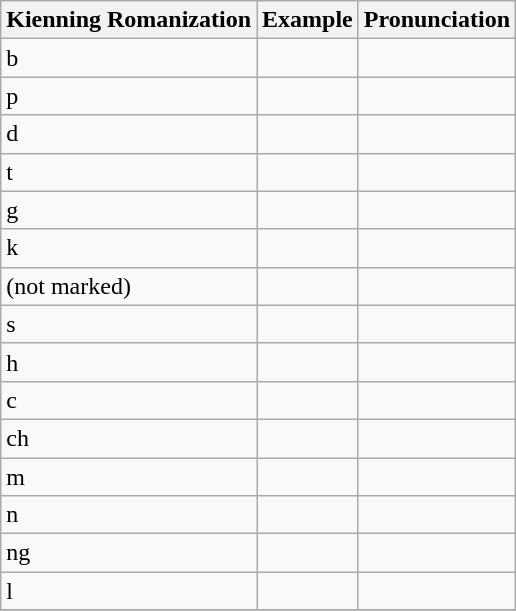<table class="wikitable">
<tr>
<th>Kienning Romanization</th>
<th>Example</th>
<th>Pronunciation</th>
</tr>
<tr>
<td>b</td>
<td></td>
<td></td>
</tr>
<tr>
<td>p</td>
<td></td>
<td></td>
</tr>
<tr>
<td>d</td>
<td></td>
<td></td>
</tr>
<tr>
<td>t</td>
<td></td>
<td></td>
</tr>
<tr>
<td>g</td>
<td></td>
<td></td>
</tr>
<tr>
<td>k</td>
<td></td>
<td></td>
</tr>
<tr>
<td>(not marked)</td>
<td></td>
<td></td>
</tr>
<tr>
<td>s</td>
<td></td>
<td></td>
</tr>
<tr>
<td>h</td>
<td></td>
<td></td>
</tr>
<tr>
<td>c</td>
<td></td>
<td></td>
</tr>
<tr>
<td>ch</td>
<td></td>
<td></td>
</tr>
<tr>
<td>m</td>
<td></td>
<td></td>
</tr>
<tr>
<td>n</td>
<td></td>
<td></td>
</tr>
<tr>
<td>ng</td>
<td></td>
<td></td>
</tr>
<tr>
<td>l</td>
<td></td>
<td></td>
</tr>
<tr>
</tr>
</table>
